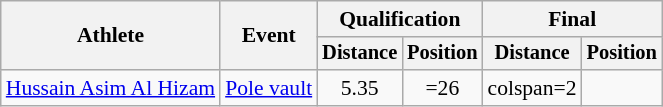<table class=wikitable style=font-size:90%>
<tr>
<th rowspan=2>Athlete</th>
<th rowspan=2>Event</th>
<th colspan=2>Qualification</th>
<th colspan=2>Final</th>
</tr>
<tr style=font-size:95%>
<th>Distance</th>
<th>Position</th>
<th>Distance</th>
<th>Position</th>
</tr>
<tr align=center>
<td align=left><a href='#'>Hussain Asim Al Hizam</a></td>
<td align=left><a href='#'>Pole vault</a></td>
<td>5.35</td>
<td>=26</td>
<td>colspan=2 </td>
</tr>
</table>
